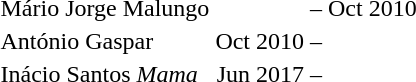<table border="0">
<tr>
<td align=left></td>
<td>Mário Jorge Malungo</td>
<td align="right"></td>
<td>–</td>
<td align="left">Oct 2010</td>
</tr>
<tr>
<td align=left></td>
<td>António Gaspar</td>
<td align="right">Oct 2010</td>
<td>–</td>
<td align="left"></td>
</tr>
<tr>
<td align=left></td>
<td>Inácio Santos <em>Mama</em></td>
<td align="right">Jun 2017</td>
<td>–</td>
<td align="left"></td>
</tr>
<tr>
</tr>
</table>
